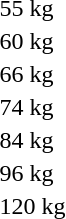<table>
<tr>
<td rowspan=2>55 kg</td>
<td rowspan=2></td>
<td rowspan=2></td>
<td></td>
</tr>
<tr>
<td></td>
</tr>
<tr>
<td rowspan=2>60 kg</td>
<td rowspan=2></td>
<td rowspan=2></td>
<td></td>
</tr>
<tr>
<td></td>
</tr>
<tr>
<td rowspan=2>66 kg</td>
<td rowspan=2></td>
<td rowspan=2></td>
<td></td>
</tr>
<tr>
<td></td>
</tr>
<tr>
<td rowspan=2>74 kg</td>
<td rowspan=2></td>
<td rowspan=2></td>
<td></td>
</tr>
<tr>
<td></td>
</tr>
<tr>
<td rowspan=2>84 kg</td>
<td rowspan=2></td>
<td rowspan=2></td>
<td></td>
</tr>
<tr>
<td></td>
</tr>
<tr>
<td rowspan=2>96 kg</td>
<td rowspan=2></td>
<td rowspan=2></td>
<td></td>
</tr>
<tr>
<td></td>
</tr>
<tr>
<td rowspan=2>120 kg</td>
<td rowspan=2></td>
<td rowspan=2></td>
<td></td>
</tr>
<tr>
<td></td>
</tr>
</table>
